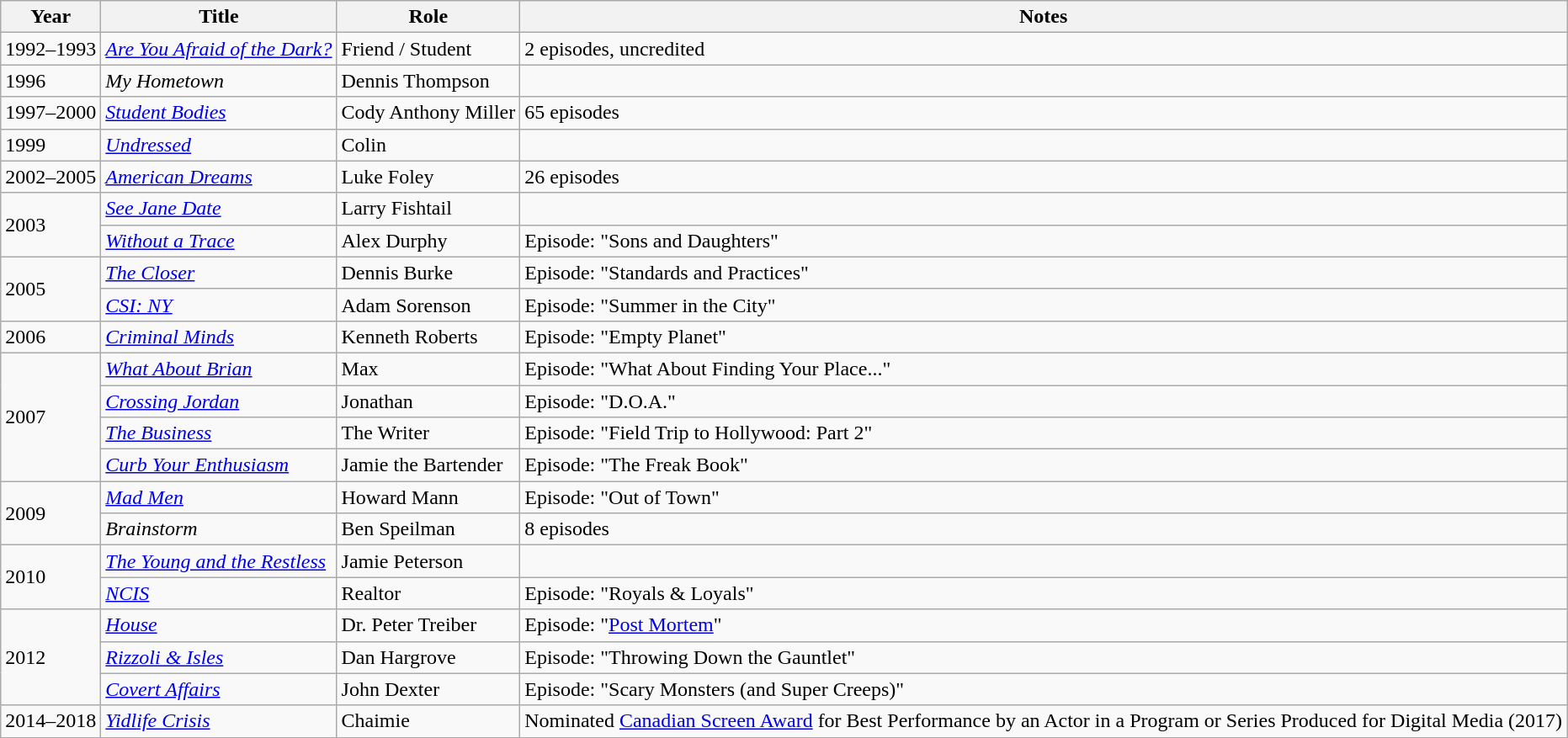<table class="wikitable">
<tr>
<th>Year</th>
<th>Title</th>
<th>Role</th>
<th>Notes</th>
</tr>
<tr>
<td>1992–1993</td>
<td><em><a href='#'>Are You Afraid of the Dark?</a></em></td>
<td>Friend / Student</td>
<td>2 episodes, uncredited</td>
</tr>
<tr>
<td>1996</td>
<td><em>My Hometown</em></td>
<td>Dennis Thompson</td>
<td></td>
</tr>
<tr>
<td>1997–2000</td>
<td><em><a href='#'>Student Bodies</a></em></td>
<td>Cody Anthony Miller</td>
<td>65 episodes</td>
</tr>
<tr>
<td>1999</td>
<td><em><a href='#'>Undressed</a></em></td>
<td>Colin</td>
<td></td>
</tr>
<tr>
<td>2002–2005</td>
<td><em><a href='#'>American Dreams</a></em></td>
<td>Luke Foley</td>
<td>26 episodes</td>
</tr>
<tr>
<td rowspan=2>2003</td>
<td><em><a href='#'>See Jane Date</a></em></td>
<td>Larry Fishtail</td>
<td></td>
</tr>
<tr>
<td><em><a href='#'>Without a Trace</a></em></td>
<td>Alex Durphy</td>
<td>Episode: "Sons and Daughters"</td>
</tr>
<tr>
<td rowspan=2>2005</td>
<td><em><a href='#'>The Closer</a></em></td>
<td>Dennis Burke</td>
<td>Episode: "Standards and Practices"</td>
</tr>
<tr>
<td><em><a href='#'>CSI: NY</a></em></td>
<td>Adam Sorenson</td>
<td>Episode: "Summer in the City"</td>
</tr>
<tr>
<td>2006</td>
<td><em><a href='#'>Criminal Minds</a></em></td>
<td>Kenneth Roberts</td>
<td>Episode: "Empty Planet"</td>
</tr>
<tr>
<td rowspan=4>2007</td>
<td><em><a href='#'>What About Brian</a></em></td>
<td>Max</td>
<td>Episode: "What About Finding Your Place..."</td>
</tr>
<tr>
<td><em><a href='#'>Crossing Jordan</a></em></td>
<td>Jonathan</td>
<td>Episode: "D.O.A."</td>
</tr>
<tr>
<td><em><a href='#'>The Business</a></em></td>
<td>The Writer</td>
<td>Episode: "Field Trip to Hollywood: Part 2"</td>
</tr>
<tr>
<td><em><a href='#'>Curb Your Enthusiasm</a></em></td>
<td>Jamie the Bartender</td>
<td>Episode: "The Freak Book"</td>
</tr>
<tr>
<td rowspan=2>2009</td>
<td><em><a href='#'>Mad Men</a></em></td>
<td>Howard Mann</td>
<td>Episode: "Out of Town"</td>
</tr>
<tr>
<td><em>Brainstorm</em></td>
<td>Ben Speilman</td>
<td>8 episodes</td>
</tr>
<tr>
<td rowspan=2>2010</td>
<td><em><a href='#'>The Young and the Restless</a></em></td>
<td>Jamie Peterson</td>
<td></td>
</tr>
<tr>
<td><em><a href='#'>NCIS</a></em></td>
<td>Realtor</td>
<td>Episode: "Royals & Loyals"</td>
</tr>
<tr>
<td rowspan=3>2012</td>
<td><em><a href='#'>House</a></em></td>
<td>Dr. Peter Treiber</td>
<td>Episode: "<a href='#'>Post Mortem</a>"</td>
</tr>
<tr>
<td><em><a href='#'>Rizzoli & Isles</a></em></td>
<td>Dan Hargrove</td>
<td>Episode: "Throwing Down the Gauntlet"</td>
</tr>
<tr>
<td><em><a href='#'>Covert Affairs</a></em></td>
<td>John Dexter</td>
<td>Episode: "Scary Monsters (and Super Creeps)"</td>
</tr>
<tr>
<td>2014–2018</td>
<td><em><a href='#'>Yidlife Crisis</a></em></td>
<td>Chaimie</td>
<td>Nominated  <a href='#'>Canadian Screen Award</a> for Best Performance by an Actor in a Program or Series Produced for Digital Media (2017)</td>
</tr>
</table>
